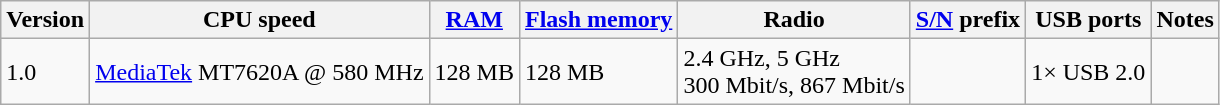<table class="wikitable">
<tr>
<th>Version</th>
<th>CPU speed</th>
<th><a href='#'>RAM</a></th>
<th><a href='#'>Flash memory</a></th>
<th>Radio</th>
<th><a href='#'>S/N</a> prefix</th>
<th>USB ports</th>
<th>Notes</th>
</tr>
<tr>
<td>1.0</td>
<td><a href='#'>MediaTek</a> MT7620A @ 580 MHz</td>
<td>128 MB</td>
<td>128 MB</td>
<td>2.4 GHz, 5 GHz<br>300 Mbit/s, 867 Mbit/s</td>
<td></td>
<td>1× USB 2.0</td>
<td></td>
</tr>
</table>
